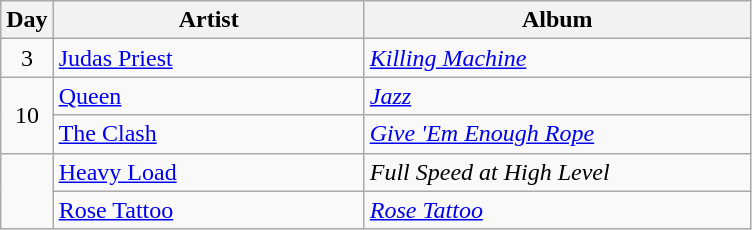<table class="wikitable" border="1">
<tr>
<th>Day</th>
<th width="200">Artist</th>
<th width="250">Album</th>
</tr>
<tr>
<td style="text-align:center;" rowspan="1">3</td>
<td><a href='#'>Judas Priest</a></td>
<td><em><a href='#'>Killing Machine</a></em></td>
</tr>
<tr>
<td rowspan="2" style="text-align:center;">10</td>
<td><a href='#'>Queen</a></td>
<td><em><a href='#'>Jazz</a></em></td>
</tr>
<tr>
<td><a href='#'>The Clash</a></td>
<td><em><a href='#'>Give 'Em Enough Rope</a></em></td>
</tr>
<tr>
<td rowspan="2" style="text-align:center;"></td>
<td><a href='#'>Heavy Load</a></td>
<td><em>Full Speed at High Level</em></td>
</tr>
<tr>
<td><a href='#'>Rose Tattoo</a></td>
<td><em><a href='#'>Rose Tattoo</a></em></td>
</tr>
</table>
